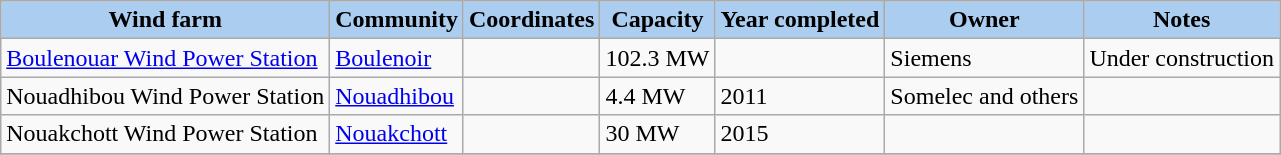<table class="wikitable sortable">
<tr>
<th style="background-color:#ABCDEF;">Wind farm</th>
<th style="background-color:#ABCDEF;">Community</th>
<th style="background-color:#ABCDEF;">Coordinates</th>
<th style="background-color:#ABCDEF;">Capacity</th>
<th style="background-color:#ABCDEF;">Year completed</th>
<th style="background-color:#ABCDEF;">Owner</th>
<th style="background-color:#ABCDEF;">Notes</th>
</tr>
<tr>
<td><a href='#'>Boulenouar Wind Power Station</a></td>
<td><a href='#'>Boulenoir</a></td>
<td></td>
<td>102.3 MW</td>
<td></td>
<td>Siemens</td>
<td>Under construction</td>
</tr>
<tr>
<td>Nouadhibou Wind Power Station</td>
<td><a href='#'>Nouadhibou</a></td>
<td></td>
<td>4.4 MW</td>
<td>2011</td>
<td>Somelec and others</td>
<td></td>
</tr>
<tr>
<td>Nouakchott Wind Power Station</td>
<td><a href='#'>Nouakchott</a></td>
<td></td>
<td>30 MW</td>
<td>2015</td>
<td></td>
<td></td>
</tr>
<tr>
</tr>
</table>
